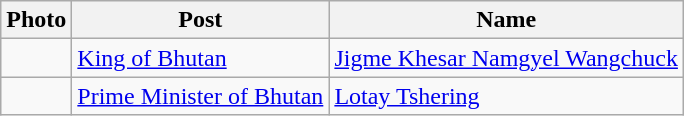<table class="wikitable">
<tr>
<th>Photo</th>
<th>Post</th>
<th>Name</th>
</tr>
<tr>
<td></td>
<td><a href='#'>King of Bhutan</a></td>
<td><a href='#'>Jigme Khesar Namgyel Wangchuck</a></td>
</tr>
<tr>
<td></td>
<td><a href='#'>Prime Minister of Bhutan</a></td>
<td><a href='#'>Lotay Tshering</a></td>
</tr>
</table>
